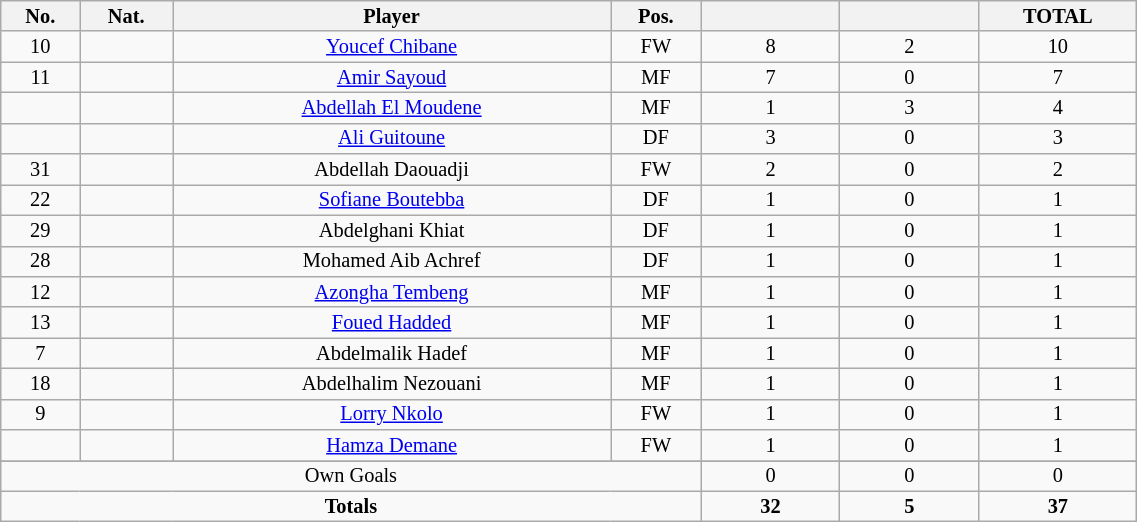<table class="wikitable sortable alternance" style="font-size:85%; text-align:center; line-height:14px; width:60%;">
<tr>
<th width=10>No.</th>
<th width=10>Nat.</th>
<th width=140>Player</th>
<th width=10>Pos.</th>
<th width=40></th>
<th width=40></th>
<th width=10>TOTAL</th>
</tr>
<tr>
<td>10</td>
<td></td>
<td><a href='#'>Youcef Chibane</a></td>
<td>FW</td>
<td>8</td>
<td>2</td>
<td>10</td>
</tr>
<tr>
<td>11</td>
<td></td>
<td><a href='#'>Amir Sayoud</a></td>
<td>MF</td>
<td>7</td>
<td>0</td>
<td>7</td>
</tr>
<tr>
<td></td>
<td></td>
<td><a href='#'>Abdellah El Moudene</a></td>
<td>MF</td>
<td>1</td>
<td>3</td>
<td>4</td>
</tr>
<tr>
<td></td>
<td></td>
<td><a href='#'>Ali Guitoune</a></td>
<td>DF</td>
<td>3</td>
<td>0</td>
<td>3</td>
</tr>
<tr>
<td>31</td>
<td></td>
<td>Abdellah Daouadji</td>
<td>FW</td>
<td>2</td>
<td>0</td>
<td>2</td>
</tr>
<tr>
<td>22</td>
<td></td>
<td><a href='#'>Sofiane Boutebba</a></td>
<td>DF</td>
<td>1</td>
<td>0</td>
<td>1</td>
</tr>
<tr>
<td>29</td>
<td></td>
<td>Abdelghani Khiat</td>
<td>DF</td>
<td>1</td>
<td>0</td>
<td>1</td>
</tr>
<tr>
<td>28</td>
<td></td>
<td>Mohamed Aib Achref</td>
<td>DF</td>
<td>1</td>
<td>0</td>
<td>1</td>
</tr>
<tr>
<td>12</td>
<td></td>
<td><a href='#'>Azongha Tembeng</a></td>
<td>MF</td>
<td>1</td>
<td>0</td>
<td>1</td>
</tr>
<tr>
<td>13</td>
<td></td>
<td><a href='#'>Foued Hadded</a></td>
<td>MF</td>
<td>1</td>
<td>0</td>
<td>1</td>
</tr>
<tr>
<td>7</td>
<td></td>
<td>Abdelmalik Hadef</td>
<td>MF</td>
<td>1</td>
<td>0</td>
<td>1</td>
</tr>
<tr>
<td>18</td>
<td></td>
<td>Abdelhalim Nezouani</td>
<td>MF</td>
<td>1</td>
<td>0</td>
<td>1</td>
</tr>
<tr>
<td>9</td>
<td></td>
<td><a href='#'>Lorry Nkolo</a></td>
<td>FW</td>
<td>1</td>
<td>0</td>
<td>1</td>
</tr>
<tr>
<td></td>
<td></td>
<td><a href='#'>Hamza Demane</a></td>
<td>FW</td>
<td>1</td>
<td>0</td>
<td>1</td>
</tr>
<tr>
</tr>
<tr class="sortbottom">
<td colspan="4">Own Goals</td>
<td>0</td>
<td>0</td>
<td>0</td>
</tr>
<tr class="sortbottom">
<td colspan="4"><strong>Totals</strong></td>
<td><strong>32</strong></td>
<td><strong>5</strong></td>
<td><strong>37</strong></td>
</tr>
</table>
